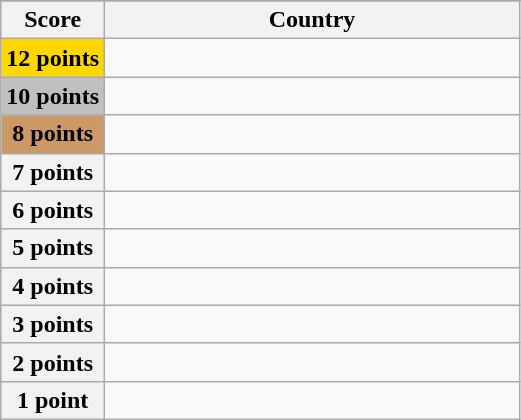<table class="wikitable">
<tr>
</tr>
<tr>
<th scope="col" width="20%">Score</th>
<th scope="col">Country</th>
</tr>
<tr>
<th scope="row" style="background:gold">12 points</th>
<td></td>
</tr>
<tr>
<th scope="row" style="background:silver">10 points</th>
<td></td>
</tr>
<tr>
<th scope="row" style="background:#CC9966">8 points</th>
<td></td>
</tr>
<tr>
<th scope="row">7 points</th>
<td></td>
</tr>
<tr>
<th scope="row">6 points</th>
<td></td>
</tr>
<tr>
<th scope="row">5 points</th>
<td></td>
</tr>
<tr>
<th scope="row">4 points</th>
<td></td>
</tr>
<tr>
<th scope="row">3 points</th>
<td></td>
</tr>
<tr>
<th scope="row">2 points</th>
<td></td>
</tr>
<tr>
<th scope="row">1 point</th>
<td></td>
</tr>
</table>
